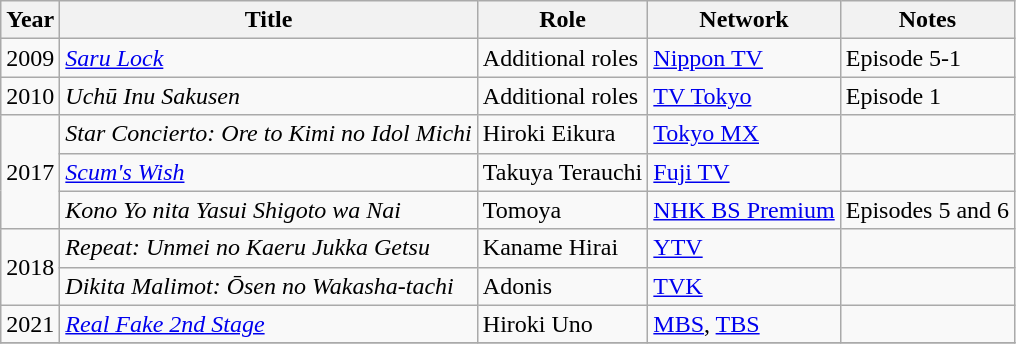<table class="wikitable sortable">
<tr>
<th>Year</th>
<th>Title</th>
<th>Role</th>
<th>Network</th>
<th class="unsortable">Notes</th>
</tr>
<tr>
<td>2009</td>
<td><em><a href='#'>Saru Lock</a></em></td>
<td>Additional roles</td>
<td><a href='#'>Nippon TV</a></td>
<td>Episode 5-1</td>
</tr>
<tr>
<td>2010</td>
<td><em>Uchū Inu Sakusen</em></td>
<td>Additional roles</td>
<td><a href='#'>TV Tokyo</a></td>
<td>Episode 1</td>
</tr>
<tr>
<td rowspan="3">2017</td>
<td><em>Star Concierto: Ore to Kimi no Idol Michi</em></td>
<td>Hiroki Eikura</td>
<td><a href='#'>Tokyo MX</a></td>
<td></td>
</tr>
<tr>
<td><em><a href='#'>Scum's Wish</a></em></td>
<td>Takuya Terauchi</td>
<td><a href='#'>Fuji TV</a></td>
<td></td>
</tr>
<tr>
<td><em>Kono Yo nita Yasui Shigoto wa Nai</em></td>
<td>Tomoya</td>
<td><a href='#'>NHK BS Premium</a></td>
<td>Episodes 5 and 6</td>
</tr>
<tr>
<td rowspan="2">2018</td>
<td><em>Repeat: Unmei no Kaeru Jukka Getsu</em></td>
<td>Kaname Hirai</td>
<td><a href='#'>YTV</a></td>
<td></td>
</tr>
<tr>
<td><em>Dikita Malimot: Ōsen no Wakasha-tachi</em></td>
<td>Adonis</td>
<td><a href='#'>TVK</a></td>
<td></td>
</tr>
<tr>
<td>2021</td>
<td><em><a href='#'>Real Fake 2nd Stage</a></em></td>
<td>Hiroki Uno</td>
<td><a href='#'>MBS</a>, <a href='#'>TBS</a></td>
<td></td>
</tr>
<tr>
</tr>
</table>
